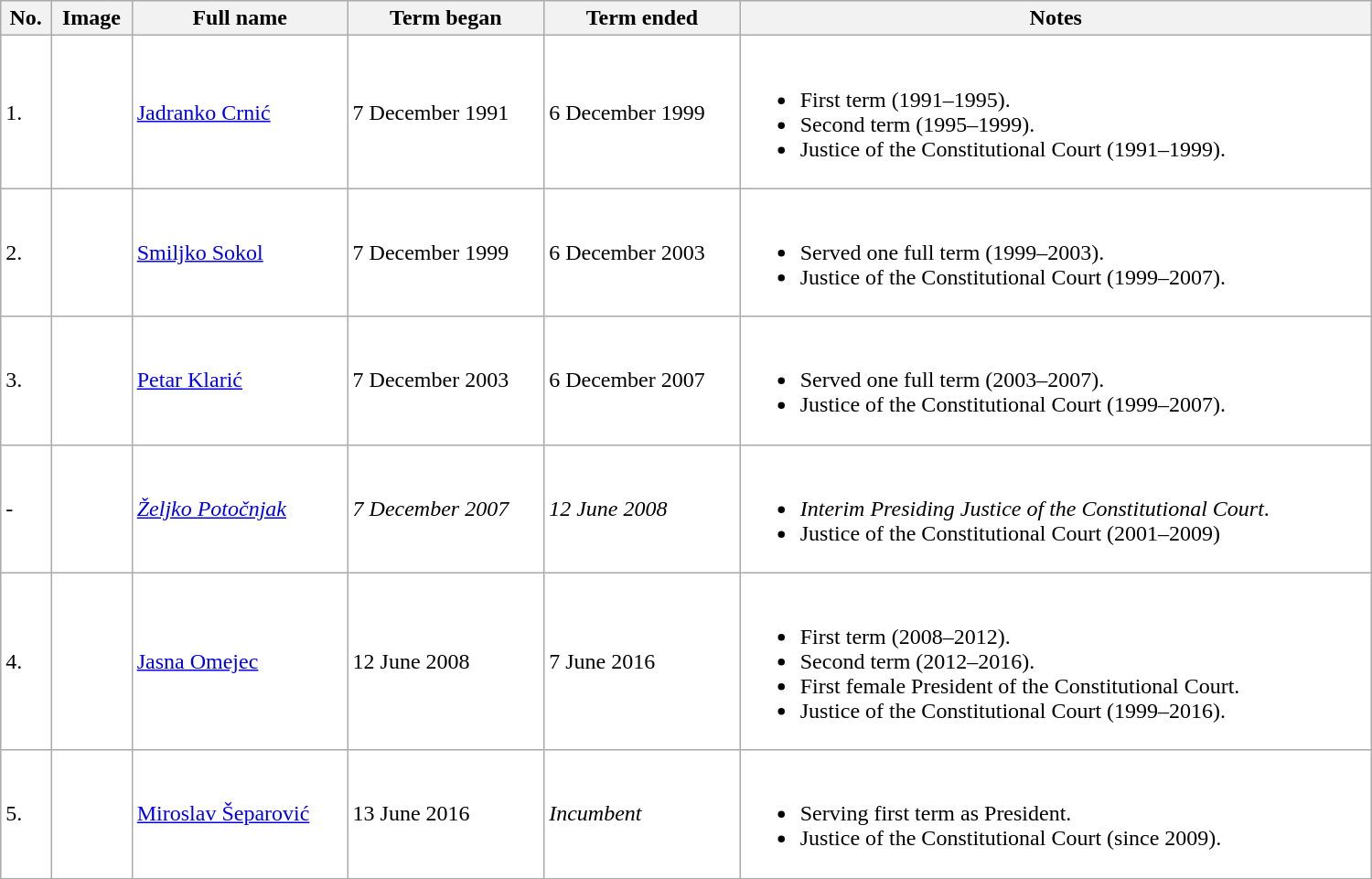<table class="wikitable" style="width:1000px;">
<tr>
<th>No.</th>
<th>Image</th>
<th>Full name</th>
<th>Term began</th>
<th>Term ended</th>
<th>Notes</th>
</tr>
<tr style="background:#fff;">
<td>1.</td>
<td></td>
<td><a href='#'>Jadranko Crnić</a></td>
<td>7 December 1991</td>
<td>6 December 1999</td>
<td><br><ul><li>First term (1991–1995).</li><li>Second term (1995–1999).</li><li>Justice of the Constitutional Court (1991–1999).</li></ul></td>
</tr>
<tr style="background:#fff;">
<td>2.</td>
<td></td>
<td><a href='#'>Smiljko Sokol</a></td>
<td>7 December 1999</td>
<td>6 December 2003</td>
<td><br><ul><li>Served one full term (1999–2003).</li><li>Justice of the Constitutional Court (1999–2007).</li></ul></td>
</tr>
<tr style="background:#fff;">
<td>3.</td>
<td></td>
<td><a href='#'>Petar Klarić</a></td>
<td>7 December 2003</td>
<td>6 December 2007</td>
<td><br><ul><li>Served one full term (2003–2007).</li><li>Justice of the Constitutional Court (1999–2007).</li></ul></td>
</tr>
<tr style="background:#fff;">
<td>-</td>
<td></td>
<td><em><a href='#'>Željko Potočnjak</a></em></td>
<td><em>7 December 2007</em></td>
<td><em>12 June 2008</em></td>
<td><br><ul><li><em>Interim Presiding Justice of the Constitutional Court</em>.</li><li>Justice of the Constitutional Court (2001–2009)</li></ul></td>
</tr>
<tr style="background:#fff;">
<td>4.</td>
<td></td>
<td><a href='#'>Jasna Omejec</a></td>
<td>12 June 2008</td>
<td>7 June 2016</td>
<td><br><ul><li>First term (2008–2012).</li><li>Second term (2012–2016).</li><li>First female President of the Constitutional Court.</li><li>Justice of the Constitutional Court (1999–2016).</li></ul></td>
</tr>
<tr style="background:#fff;">
<td>5.</td>
<td></td>
<td><a href='#'>Miroslav Šeparović</a></td>
<td>13 June 2016</td>
<td><em>Incumbent</em></td>
<td><br><ul><li>Serving first term as President.</li><li>Justice of the Constitutional Court (since 2009).</li></ul></td>
</tr>
</table>
